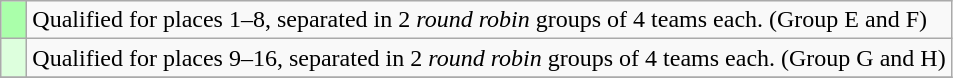<table class="wikitable">
<tr>
<td width=10px bgcolor=#aaffaa></td>
<td>Qualified for places 1–8, separated in 2 <em>round robin</em> groups of 4 teams each. (Group E and F)</td>
</tr>
<tr>
<td width=10px bgcolor=#ddffdd></td>
<td>Qualified for places 9–16, separated in 2 <em>round robin</em> groups of 4 teams each. (Group G and H)</td>
</tr>
<tr>
</tr>
</table>
